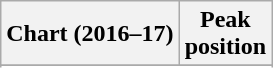<table class="wikitable sortable plainrowheaders">
<tr>
<th>Chart (2016–17)</th>
<th>Peak<br> position</th>
</tr>
<tr>
</tr>
<tr>
</tr>
<tr>
</tr>
</table>
